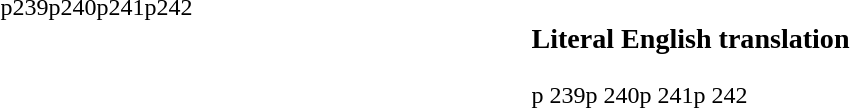<table>
<tr>
<td width="350" valign="top"><br>p239p240p241p242</td>
<td><br><h3>Literal English translation</h3>p 239p 240p 241p 242</td>
<td></td>
</tr>
</table>
